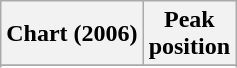<table class="wikitable sortable plainrowheaders" style="text-align:center">
<tr>
<th scope="col">Chart (2006)</th>
<th scope="col">Peak<br> position</th>
</tr>
<tr>
</tr>
<tr>
</tr>
<tr>
</tr>
</table>
